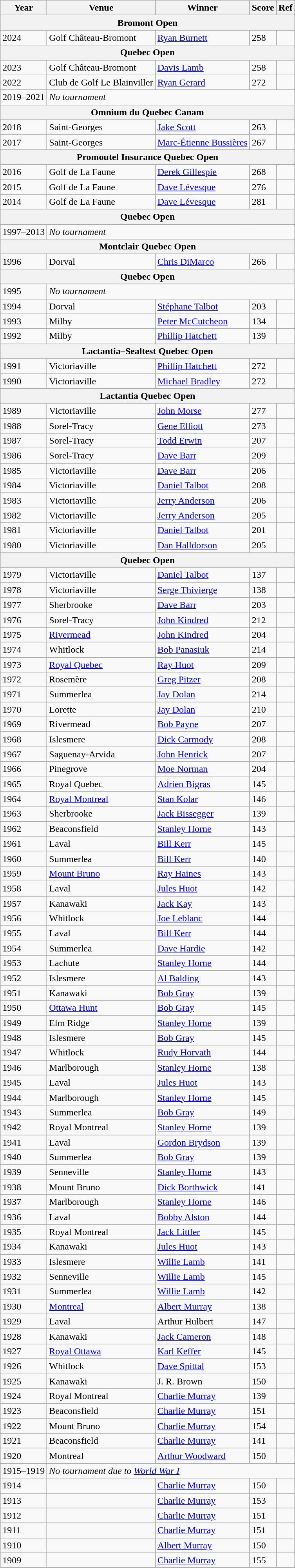<table class=wikitable>
<tr>
<th>Year</th>
<th>Venue</th>
<th>Winner</th>
<th>Score</th>
<th>Ref</th>
</tr>
<tr>
<th colspan=5>Bromont Open</th>
</tr>
<tr>
<td>2024</td>
<td>Golf Château-Bromont</td>
<td> <a href='#'>Ryan Burnett</a></td>
<td>258</td>
<td></td>
</tr>
<tr>
<th colspan=5>Quebec Open</th>
</tr>
<tr>
<td>2023</td>
<td>Golf Château-Bromont</td>
<td> <a href='#'>Davis Lamb</a></td>
<td>258</td>
<td></td>
</tr>
<tr>
<td>2022</td>
<td>Club de Golf Le Blainviller</td>
<td> <a href='#'>Ryan Gerard</a></td>
<td>272</td>
<td></td>
</tr>
<tr>
<td>2019–2021</td>
<td colspan=4><em>No tournament</em></td>
</tr>
<tr>
<th colspan=5>Omnium du Quebec Canam</th>
</tr>
<tr>
<td>2018</td>
<td>Saint-Georges</td>
<td> <a href='#'>Jake Scott</a></td>
<td>263</td>
<td></td>
</tr>
<tr>
<td>2017</td>
<td>Saint-Georges</td>
<td> <a href='#'>Marc-Étienne Bussières</a></td>
<td>267</td>
<td></td>
</tr>
<tr>
<th colspan=5>Promoutel Insurance Quebec Open</th>
</tr>
<tr>
<td>2016</td>
<td>Golf de La Faune</td>
<td> <a href='#'>Derek Gillespie</a></td>
<td>268</td>
<td></td>
</tr>
<tr>
<td>2015</td>
<td>Golf de La Faune</td>
<td> <a href='#'>Dave Lévesque</a></td>
<td>276</td>
<td></td>
</tr>
<tr>
<td>2014</td>
<td>Golf de La Faune</td>
<td> <a href='#'>Dave Lévesque</a></td>
<td>281</td>
<td></td>
</tr>
<tr>
<th colspan=5>Quebec Open</th>
</tr>
<tr>
<td>1997–2013</td>
<td colspan=4><em>No tournament</em></td>
</tr>
<tr>
<th colspan=5>Montclair Quebec Open</th>
</tr>
<tr>
<td>1996</td>
<td>Dorval</td>
<td> <a href='#'>Chris DiMarco</a></td>
<td>266</td>
<td></td>
</tr>
<tr>
<th colspan=5>Quebec Open</th>
</tr>
<tr>
<td>1995</td>
<td colspan=4><em>No tournament</em></td>
</tr>
<tr>
<td>1994</td>
<td>Dorval</td>
<td> <a href='#'>Stéphane Talbot</a></td>
<td>203</td>
<td></td>
</tr>
<tr>
<td>1993</td>
<td>Milby</td>
<td> <a href='#'>Peter McCutcheon</a></td>
<td>134</td>
<td></td>
</tr>
<tr>
<td>1992</td>
<td>Milby</td>
<td> <a href='#'>Phillip Hatchett</a></td>
<td>139</td>
<td></td>
</tr>
<tr>
<th colspan=5>Lactantia–Sealtest Quebec Open</th>
</tr>
<tr>
<td>1991</td>
<td>Victoriaville</td>
<td> <a href='#'>Phillip Hatchett</a></td>
<td>272</td>
<td></td>
</tr>
<tr>
<td>1990</td>
<td>Victoriaville</td>
<td> <a href='#'>Michael Bradley</a></td>
<td>272</td>
<td></td>
</tr>
<tr>
<th colspan=5>Lactantia Quebec Open</th>
</tr>
<tr>
<td>1989</td>
<td>Victoriaville</td>
<td> <a href='#'>John Morse</a></td>
<td>277</td>
<td></td>
</tr>
<tr>
<td>1988</td>
<td>Sorel-Tracy</td>
<td> <a href='#'>Gene Elliott</a></td>
<td>273</td>
<td></td>
</tr>
<tr>
<td>1987</td>
<td>Sorel-Tracy</td>
<td> <a href='#'>Todd Erwin</a></td>
<td>207</td>
<td></td>
</tr>
<tr>
<td>1986</td>
<td>Sorel-Tracy</td>
<td> <a href='#'>Dave Barr</a></td>
<td>209</td>
<td></td>
</tr>
<tr>
<td>1985</td>
<td>Victoriaville</td>
<td> <a href='#'>Dave Barr</a></td>
<td>206</td>
<td></td>
</tr>
<tr>
<td>1984</td>
<td>Victoriaville</td>
<td> <a href='#'>Daniel Talbot</a></td>
<td>208</td>
<td></td>
</tr>
<tr>
<td>1983</td>
<td>Victoriaville</td>
<td> <a href='#'>Jerry Anderson</a></td>
<td>206</td>
<td></td>
</tr>
<tr>
<td>1982</td>
<td>Victoriaville</td>
<td> <a href='#'>Jerry Anderson</a></td>
<td>205</td>
<td></td>
</tr>
<tr>
<td>1981</td>
<td>Victoriaville</td>
<td> <a href='#'>Daniel Talbot</a></td>
<td>201</td>
<td></td>
</tr>
<tr>
<td>1980</td>
<td>Victoriaville</td>
<td> <a href='#'>Dan Halldorson</a></td>
<td>205</td>
<td></td>
</tr>
<tr>
<th colspan=5>Quebec Open</th>
</tr>
<tr>
<td>1979</td>
<td>Victoriaville</td>
<td> <a href='#'>Daniel Talbot</a></td>
<td>137</td>
<td></td>
</tr>
<tr>
<td>1978</td>
<td>Victoriaville</td>
<td> <a href='#'>Serge Thivierge</a></td>
<td>138</td>
<td></td>
</tr>
<tr>
<td>1977</td>
<td>Sherbrooke</td>
<td> <a href='#'>Dave Barr</a></td>
<td>203</td>
<td></td>
</tr>
<tr>
<td>1976</td>
<td>Sorel-Tracy</td>
<td> <a href='#'>John Kindred</a></td>
<td>212</td>
<td></td>
</tr>
<tr>
<td>1975</td>
<td><a href='#'>Rivermead</a></td>
<td> <a href='#'>John Kindred</a></td>
<td>204</td>
<td></td>
</tr>
<tr>
<td>1974</td>
<td>Whitlock</td>
<td> <a href='#'>Bob Panasiuk</a></td>
<td>214</td>
<td></td>
</tr>
<tr>
<td>1973</td>
<td><a href='#'>Royal Quebec</a></td>
<td> <a href='#'>Ray Huot</a></td>
<td>209</td>
<td></td>
</tr>
<tr>
<td>1972</td>
<td>Rosemère</td>
<td> <a href='#'>Greg Pitzer</a></td>
<td>208</td>
<td></td>
</tr>
<tr>
<td>1971</td>
<td>Summerlea</td>
<td> <a href='#'>Jay Dolan</a></td>
<td>214</td>
<td></td>
</tr>
<tr>
<td>1970</td>
<td>Lorette</td>
<td> <a href='#'>Jay Dolan</a></td>
<td>210</td>
<td></td>
</tr>
<tr>
<td>1969</td>
<td>Rivermead</td>
<td> <a href='#'>Bob Payne</a></td>
<td>207</td>
<td></td>
</tr>
<tr>
<td>1968</td>
<td>Islesmere</td>
<td> <a href='#'>Dick Carmody</a></td>
<td>208</td>
<td></td>
</tr>
<tr>
<td>1967</td>
<td>Saguenay-Arvida</td>
<td> <a href='#'>John Henrick</a></td>
<td>207</td>
<td></td>
</tr>
<tr>
<td>1966</td>
<td>Pinegrove</td>
<td> <a href='#'>Moe Norman</a></td>
<td>204</td>
<td></td>
</tr>
<tr>
<td>1965</td>
<td>Royal Quebec</td>
<td> <a href='#'>Adrien Bigras</a></td>
<td>145</td>
<td></td>
</tr>
<tr>
<td>1964</td>
<td><a href='#'>Royal Montreal</a></td>
<td> <a href='#'>Stan Kolar</a></td>
<td>146</td>
<td></td>
</tr>
<tr>
<td>1963</td>
<td>Sherbrooke</td>
<td> <a href='#'>Jack Bissegger</a></td>
<td>139</td>
<td></td>
</tr>
<tr>
<td>1962</td>
<td>Beaconsfield</td>
<td> <a href='#'>Stanley Horne</a></td>
<td>143</td>
<td></td>
</tr>
<tr>
<td>1961</td>
<td>Laval</td>
<td> <a href='#'>Bill Kerr</a></td>
<td>145</td>
<td></td>
</tr>
<tr>
<td>1960</td>
<td>Summerlea</td>
<td> <a href='#'>Bill Kerr</a></td>
<td>140</td>
<td></td>
</tr>
<tr>
<td>1959</td>
<td><a href='#'>Mount Bruno</a></td>
<td> <a href='#'>Ray Haines</a></td>
<td>143</td>
<td></td>
</tr>
<tr>
<td>1958</td>
<td>Laval</td>
<td> <a href='#'>Jules Huot</a></td>
<td>142</td>
<td></td>
</tr>
<tr>
<td>1957</td>
<td>Kanawaki</td>
<td> <a href='#'>Jack Kay</a></td>
<td>143</td>
<td></td>
</tr>
<tr>
<td>1956</td>
<td>Whitlock</td>
<td> <a href='#'>Joe Leblanc</a></td>
<td>144</td>
<td></td>
</tr>
<tr>
<td>1955</td>
<td>Laval</td>
<td> <a href='#'>Bill Kerr</a></td>
<td>144</td>
<td></td>
</tr>
<tr>
<td>1954</td>
<td>Summerlea</td>
<td> <a href='#'>Dave Hardie</a></td>
<td>142</td>
<td></td>
</tr>
<tr>
<td>1953</td>
<td>Lachute</td>
<td> <a href='#'>Stanley Horne</a></td>
<td>144</td>
<td></td>
</tr>
<tr>
<td>1952</td>
<td>Islesmere</td>
<td> <a href='#'>Al Balding</a></td>
<td>143</td>
<td></td>
</tr>
<tr>
<td>1951</td>
<td>Kanawaki</td>
<td> <a href='#'>Bob Gray</a></td>
<td>139</td>
<td></td>
</tr>
<tr>
<td>1950</td>
<td><a href='#'>Ottawa Hunt</a></td>
<td> <a href='#'>Bob Gray</a></td>
<td>145</td>
<td></td>
</tr>
<tr>
<td>1949</td>
<td>Elm Ridge</td>
<td> <a href='#'>Stanley Horne</a></td>
<td>139</td>
<td></td>
</tr>
<tr>
<td>1948</td>
<td>Islesmere</td>
<td> <a href='#'>Bob Gray</a></td>
<td>145</td>
<td></td>
</tr>
<tr>
<td>1947</td>
<td>Whitlock</td>
<td> <a href='#'>Rudy Horvath</a></td>
<td>144</td>
<td></td>
</tr>
<tr>
<td>1946</td>
<td>Marlborough</td>
<td> <a href='#'>Stanley Horne</a></td>
<td>138</td>
<td></td>
</tr>
<tr>
<td>1945</td>
<td>Laval</td>
<td> <a href='#'>Jules Huot</a></td>
<td>143</td>
<td></td>
</tr>
<tr>
<td>1944</td>
<td>Marlborough</td>
<td> <a href='#'>Stanley Horne</a></td>
<td>145</td>
<td></td>
</tr>
<tr>
<td>1943</td>
<td>Summerlea</td>
<td> <a href='#'>Bob Gray</a></td>
<td>149</td>
<td></td>
</tr>
<tr>
<td>1942</td>
<td>Royal Montreal</td>
<td> <a href='#'>Stanley Horne</a></td>
<td>139</td>
<td></td>
</tr>
<tr>
<td>1941</td>
<td>Laval</td>
<td> <a href='#'>Gordon Brydson</a></td>
<td>139</td>
<td></td>
</tr>
<tr>
<td>1940</td>
<td>Summerlea</td>
<td> <a href='#'>Bob Gray</a></td>
<td>139</td>
<td></td>
</tr>
<tr>
<td>1939</td>
<td>Senneville</td>
<td> <a href='#'>Stanley Horne</a></td>
<td>143</td>
<td></td>
</tr>
<tr>
<td>1938</td>
<td>Mount Bruno</td>
<td> <a href='#'>Dick Borthwick</a></td>
<td>141</td>
<td></td>
</tr>
<tr>
<td>1937</td>
<td>Marlborough</td>
<td> <a href='#'>Stanley Horne</a></td>
<td>146</td>
<td></td>
</tr>
<tr>
<td>1936</td>
<td>Laval</td>
<td> <a href='#'>Bobby Alston</a></td>
<td>144</td>
<td></td>
</tr>
<tr>
<td>1935</td>
<td>Royal Montreal</td>
<td> <a href='#'>Jack Littler</a></td>
<td>145</td>
<td></td>
</tr>
<tr>
<td>1934</td>
<td>Kanawaki</td>
<td> <a href='#'>Jules Huot</a></td>
<td>143</td>
<td></td>
</tr>
<tr>
<td>1933</td>
<td>Islesmere</td>
<td> <a href='#'>Willie Lamb</a></td>
<td>141</td>
<td></td>
</tr>
<tr>
<td>1932</td>
<td>Senneville</td>
<td> <a href='#'>Willie Lamb</a></td>
<td>145</td>
<td></td>
</tr>
<tr>
<td>1931</td>
<td>Summerlea</td>
<td> <a href='#'>Willie Lamb</a></td>
<td>142</td>
<td></td>
</tr>
<tr>
<td>1930</td>
<td><a href='#'>Montreal</a></td>
<td> <a href='#'>Albert Murray</a></td>
<td>138</td>
<td></td>
</tr>
<tr>
<td>1929</td>
<td>Laval</td>
<td> Arthur Hulbert</td>
<td>147</td>
<td></td>
</tr>
<tr>
<td>1928</td>
<td>Kanawaki</td>
<td> <a href='#'>Jack Cameron</a></td>
<td>148</td>
<td></td>
</tr>
<tr>
<td>1927</td>
<td><a href='#'>Royal Ottawa</a></td>
<td> <a href='#'>Karl Keffer</a></td>
<td>145</td>
<td></td>
</tr>
<tr>
<td>1926</td>
<td>Whitlock</td>
<td> <a href='#'>Dave Spittal</a></td>
<td>153</td>
<td></td>
</tr>
<tr>
<td>1925</td>
<td>Kanawaki</td>
<td> J. R. Brown</td>
<td>150</td>
<td></td>
</tr>
<tr>
<td>1924</td>
<td>Royal Montreal</td>
<td> <a href='#'>Charlie Murray</a></td>
<td>139</td>
<td></td>
</tr>
<tr>
<td>1923</td>
<td>Beaconsfield</td>
<td> <a href='#'>Charlie Murray</a></td>
<td>151</td>
<td></td>
</tr>
<tr>
<td>1922</td>
<td>Mount Bruno</td>
<td> <a href='#'>Charlie Murray</a></td>
<td>154</td>
<td></td>
</tr>
<tr>
<td>1921</td>
<td>Beaconsfield</td>
<td> <a href='#'>Charlie Murray</a></td>
<td>141</td>
<td></td>
</tr>
<tr>
<td>1920</td>
<td>Montreal</td>
<td> <a href='#'>Arthur Woodward</a></td>
<td>150</td>
<td></td>
</tr>
<tr>
<td>1915–1919</td>
<td colspan=4><em>No tournament due to <a href='#'>World War I</a></em></td>
</tr>
<tr>
<td>1914</td>
<td></td>
<td> <a href='#'>Charlie Murray</a></td>
<td>150</td>
<td></td>
</tr>
<tr>
<td>1913</td>
<td></td>
<td> <a href='#'>Charlie Murray</a></td>
<td>153</td>
<td></td>
</tr>
<tr>
<td>1912</td>
<td></td>
<td> <a href='#'>Charlie Murray</a></td>
<td>151</td>
<td></td>
</tr>
<tr>
<td>1911</td>
<td></td>
<td> <a href='#'>Charlie Murray</a></td>
<td>151</td>
<td></td>
</tr>
<tr>
<td>1910</td>
<td></td>
<td> <a href='#'>Albert Murray</a></td>
<td>150</td>
<td></td>
</tr>
<tr>
<td>1909</td>
<td></td>
<td> <a href='#'>Charlie Murray</a></td>
<td>155</td>
<td></td>
</tr>
</table>
